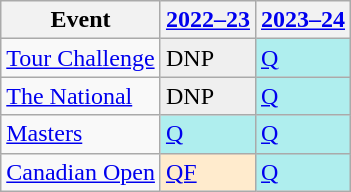<table class="wikitable" border="1">
<tr>
<th>Event</th>
<th><a href='#'>2022–23</a></th>
<th><a href='#'>2023–24</a></th>
</tr>
<tr>
<td><a href='#'>Tour Challenge</a></td>
<td style="background:#EFEFEF;">DNP</td>
<td style="background:#afeeee;"><a href='#'>Q</a></td>
</tr>
<tr>
<td><a href='#'>The National</a></td>
<td style="background:#EFEFEF;">DNP</td>
<td style="background:#afeeee;"><a href='#'>Q</a></td>
</tr>
<tr>
<td><a href='#'>Masters</a></td>
<td style="background:#afeeee;"><a href='#'>Q</a></td>
<td style="background:#afeeee;"><a href='#'>Q</a></td>
</tr>
<tr>
<td><a href='#'>Canadian Open</a></td>
<td style="background:#ffebcd;"><a href='#'>QF</a></td>
<td style="background:#afeeee;"><a href='#'>Q</a></td>
</tr>
</table>
